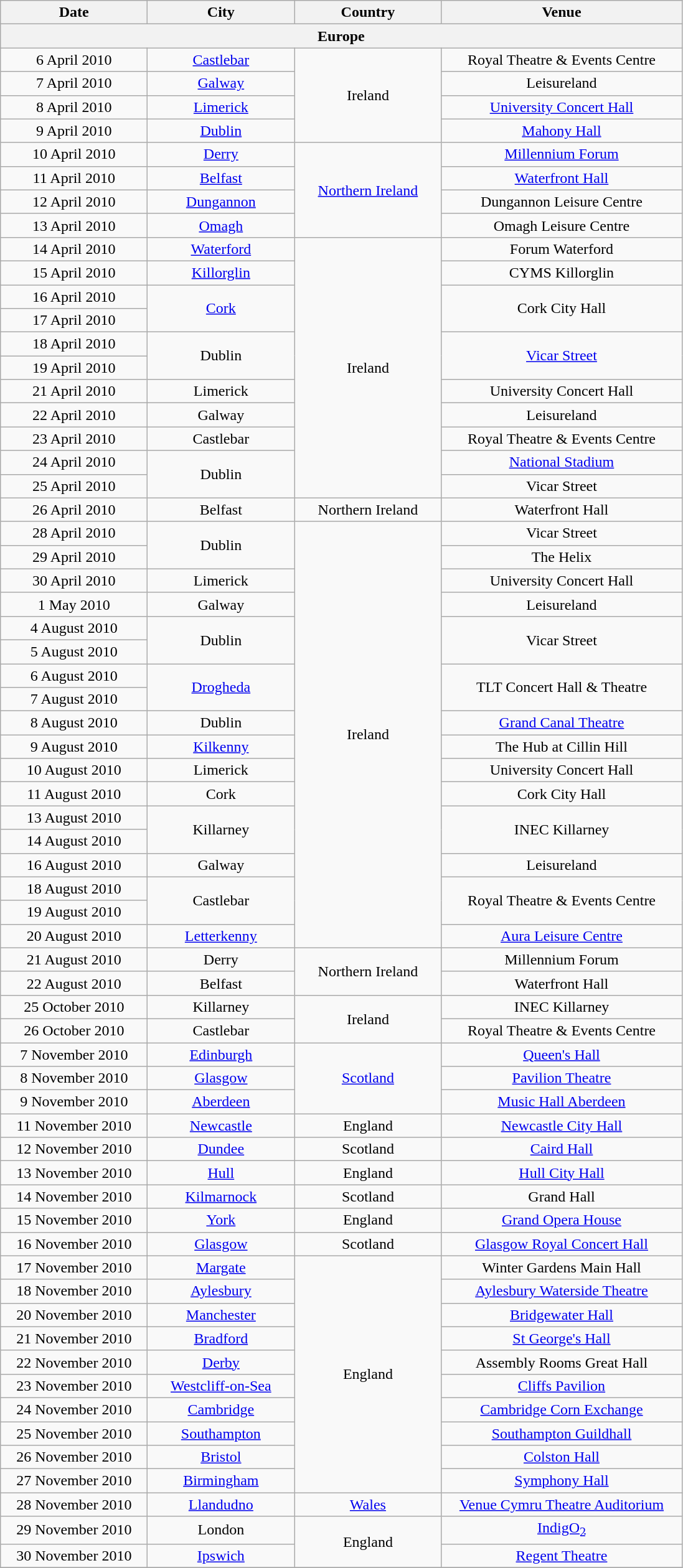<table class="wikitable" style="text-align:center;">
<tr>
<th style="width:150px;">Date</th>
<th style="width:150px;">City</th>
<th style="width:150px;">Country</th>
<th style="width:250px;">Venue</th>
</tr>
<tr>
<th colspan="4">Europe</th>
</tr>
<tr>
<td>6 April 2010</td>
<td><a href='#'>Castlebar</a></td>
<td rowspan="4">Ireland</td>
<td>Royal Theatre & Events Centre</td>
</tr>
<tr>
<td>7 April 2010</td>
<td><a href='#'>Galway</a></td>
<td>Leisureland</td>
</tr>
<tr>
<td>8 April 2010</td>
<td><a href='#'>Limerick</a></td>
<td><a href='#'>University Concert Hall</a></td>
</tr>
<tr>
<td>9 April 2010</td>
<td><a href='#'>Dublin</a></td>
<td><a href='#'>Mahony Hall</a></td>
</tr>
<tr>
<td>10 April 2010</td>
<td><a href='#'>Derry</a></td>
<td rowspan="4"><a href='#'>Northern Ireland</a></td>
<td><a href='#'>Millennium Forum</a></td>
</tr>
<tr>
<td>11 April 2010</td>
<td><a href='#'>Belfast</a></td>
<td><a href='#'>Waterfront Hall</a></td>
</tr>
<tr>
<td>12 April 2010</td>
<td><a href='#'>Dungannon</a></td>
<td>Dungannon Leisure Centre</td>
</tr>
<tr>
<td>13 April 2010</td>
<td><a href='#'>Omagh</a></td>
<td>Omagh Leisure Centre</td>
</tr>
<tr>
<td>14 April 2010</td>
<td><a href='#'>Waterford</a></td>
<td rowspan="11">Ireland</td>
<td>Forum Waterford</td>
</tr>
<tr>
<td>15 April 2010</td>
<td><a href='#'>Killorglin</a></td>
<td>CYMS Killorglin</td>
</tr>
<tr>
<td>16 April 2010</td>
<td rowspan="2"><a href='#'>Cork</a></td>
<td rowspan="2">Cork City Hall</td>
</tr>
<tr>
<td>17 April 2010</td>
</tr>
<tr>
<td>18 April 2010</td>
<td rowspan="2">Dublin</td>
<td rowspan="2"><a href='#'>Vicar Street</a></td>
</tr>
<tr>
<td>19 April 2010</td>
</tr>
<tr>
<td>21 April 2010</td>
<td>Limerick</td>
<td>University Concert Hall</td>
</tr>
<tr>
<td>22 April 2010</td>
<td>Galway</td>
<td>Leisureland</td>
</tr>
<tr>
<td>23 April 2010</td>
<td>Castlebar</td>
<td>Royal Theatre & Events Centre</td>
</tr>
<tr>
<td>24 April 2010</td>
<td rowspan="2">Dublin</td>
<td><a href='#'>National Stadium</a></td>
</tr>
<tr>
<td>25 April 2010</td>
<td>Vicar Street</td>
</tr>
<tr>
<td>26 April 2010</td>
<td>Belfast</td>
<td>Northern Ireland</td>
<td>Waterfront Hall</td>
</tr>
<tr>
<td>28 April 2010</td>
<td rowspan="2">Dublin</td>
<td rowspan="18">Ireland</td>
<td>Vicar Street</td>
</tr>
<tr>
<td>29 April 2010</td>
<td>The Helix</td>
</tr>
<tr>
<td>30 April 2010</td>
<td>Limerick</td>
<td>University Concert Hall</td>
</tr>
<tr>
<td>1 May 2010</td>
<td>Galway</td>
<td>Leisureland</td>
</tr>
<tr>
<td>4 August 2010</td>
<td rowspan="2">Dublin</td>
<td rowspan="2">Vicar Street</td>
</tr>
<tr>
<td>5 August 2010</td>
</tr>
<tr>
<td>6 August 2010</td>
<td rowspan="2"><a href='#'>Drogheda</a></td>
<td rowspan="2">TLT Concert Hall & Theatre</td>
</tr>
<tr>
<td>7 August 2010</td>
</tr>
<tr>
<td>8 August 2010</td>
<td>Dublin</td>
<td><a href='#'>Grand Canal Theatre</a></td>
</tr>
<tr>
<td>9 August 2010</td>
<td><a href='#'>Kilkenny</a></td>
<td>The Hub at Cillin Hill</td>
</tr>
<tr>
<td>10 August 2010</td>
<td>Limerick</td>
<td>University Concert Hall</td>
</tr>
<tr>
<td>11 August 2010</td>
<td>Cork</td>
<td>Cork City Hall</td>
</tr>
<tr>
<td>13 August 2010</td>
<td rowspan="2">Killarney</td>
<td rowspan="2">INEC Killarney</td>
</tr>
<tr>
<td>14 August 2010</td>
</tr>
<tr>
<td>16 August 2010</td>
<td>Galway</td>
<td>Leisureland</td>
</tr>
<tr>
<td>18 August 2010</td>
<td rowspan="2">Castlebar</td>
<td rowspan="2">Royal Theatre & Events Centre</td>
</tr>
<tr>
<td>19 August 2010</td>
</tr>
<tr>
<td>20 August 2010</td>
<td><a href='#'>Letterkenny</a></td>
<td><a href='#'>Aura Leisure Centre</a></td>
</tr>
<tr>
<td>21 August 2010</td>
<td>Derry</td>
<td rowspan="2">Northern Ireland</td>
<td>Millennium Forum</td>
</tr>
<tr>
<td>22 August 2010</td>
<td>Belfast</td>
<td>Waterfront Hall</td>
</tr>
<tr>
<td>25 October 2010</td>
<td>Killarney</td>
<td rowspan="2">Ireland</td>
<td>INEC Killarney</td>
</tr>
<tr>
<td>26 October 2010</td>
<td>Castlebar</td>
<td>Royal Theatre & Events Centre</td>
</tr>
<tr>
<td>7 November 2010</td>
<td><a href='#'>Edinburgh</a></td>
<td rowspan="3"><a href='#'>Scotland</a></td>
<td><a href='#'>Queen's Hall</a></td>
</tr>
<tr>
<td>8 November 2010</td>
<td><a href='#'>Glasgow</a></td>
<td><a href='#'>Pavilion Theatre</a></td>
</tr>
<tr>
<td>9 November 2010</td>
<td><a href='#'>Aberdeen</a></td>
<td><a href='#'>Music Hall Aberdeen</a></td>
</tr>
<tr>
<td>11 November 2010</td>
<td><a href='#'>Newcastle</a></td>
<td>England</td>
<td><a href='#'>Newcastle City Hall</a></td>
</tr>
<tr>
<td>12 November 2010</td>
<td><a href='#'>Dundee</a></td>
<td>Scotland</td>
<td><a href='#'>Caird Hall</a></td>
</tr>
<tr>
<td>13 November 2010</td>
<td><a href='#'>Hull</a></td>
<td>England</td>
<td><a href='#'>Hull City Hall</a></td>
</tr>
<tr>
<td>14 November 2010</td>
<td><a href='#'>Kilmarnock</a></td>
<td>Scotland</td>
<td>Grand Hall</td>
</tr>
<tr>
<td>15 November 2010</td>
<td><a href='#'>York</a></td>
<td>England</td>
<td><a href='#'>Grand Opera House</a></td>
</tr>
<tr>
<td>16 November 2010</td>
<td><a href='#'>Glasgow</a></td>
<td>Scotland</td>
<td><a href='#'>Glasgow Royal Concert Hall</a></td>
</tr>
<tr>
<td>17 November 2010</td>
<td><a href='#'>Margate</a></td>
<td rowspan="10">England</td>
<td>Winter Gardens Main Hall</td>
</tr>
<tr>
<td>18 November 2010</td>
<td><a href='#'>Aylesbury</a></td>
<td><a href='#'>Aylesbury Waterside Theatre</a></td>
</tr>
<tr>
<td>20 November 2010</td>
<td><a href='#'>Manchester</a></td>
<td><a href='#'>Bridgewater Hall</a></td>
</tr>
<tr>
<td>21 November 2010</td>
<td><a href='#'>Bradford</a></td>
<td><a href='#'>St George's Hall</a></td>
</tr>
<tr>
<td>22 November 2010</td>
<td><a href='#'>Derby</a></td>
<td>Assembly Rooms Great Hall</td>
</tr>
<tr>
<td>23 November 2010</td>
<td><a href='#'>Westcliff-on-Sea</a></td>
<td><a href='#'>Cliffs Pavilion</a></td>
</tr>
<tr>
<td>24 November 2010</td>
<td><a href='#'>Cambridge</a></td>
<td><a href='#'>Cambridge Corn Exchange</a></td>
</tr>
<tr>
<td>25 November 2010</td>
<td><a href='#'>Southampton</a></td>
<td><a href='#'>Southampton Guildhall</a></td>
</tr>
<tr>
<td>26 November 2010</td>
<td><a href='#'>Bristol</a></td>
<td><a href='#'>Colston Hall</a></td>
</tr>
<tr>
<td>27 November 2010</td>
<td><a href='#'>Birmingham</a></td>
<td><a href='#'>Symphony Hall</a></td>
</tr>
<tr>
<td>28 November 2010</td>
<td><a href='#'>Llandudno</a></td>
<td><a href='#'>Wales</a></td>
<td><a href='#'>Venue Cymru Theatre Auditorium</a></td>
</tr>
<tr>
<td>29 November 2010</td>
<td>London</td>
<td rowspan="2">England</td>
<td><a href='#'>IndigO<sub>2</sub></a></td>
</tr>
<tr>
<td>30 November 2010</td>
<td><a href='#'>Ipswich</a></td>
<td><a href='#'>Regent Theatre</a></td>
</tr>
<tr>
</tr>
</table>
